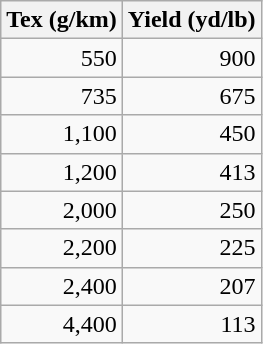<table class="wikitable" style="text-align:right;">
<tr>
<th>Tex (g/km)</th>
<th>Yield (yd/lb)</th>
</tr>
<tr>
<td>550</td>
<td>900</td>
</tr>
<tr>
<td>735</td>
<td>675</td>
</tr>
<tr>
<td>1,100</td>
<td>450</td>
</tr>
<tr>
<td>1,200</td>
<td>413</td>
</tr>
<tr>
<td>2,000</td>
<td>250</td>
</tr>
<tr>
<td>2,200</td>
<td>225</td>
</tr>
<tr>
<td>2,400</td>
<td>207</td>
</tr>
<tr>
<td>4,400</td>
<td>113</td>
</tr>
</table>
